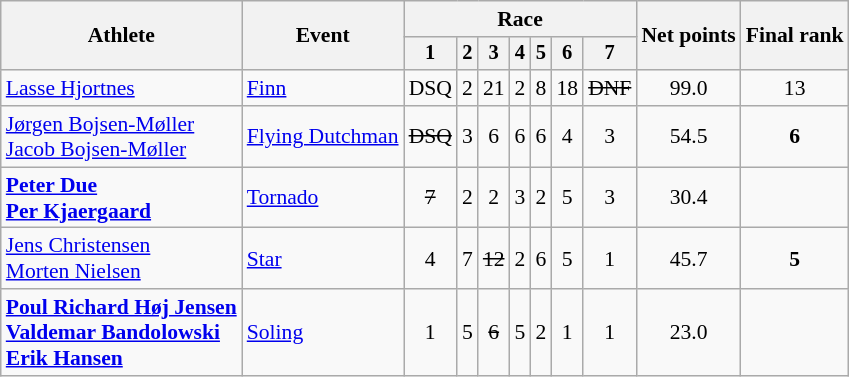<table class="wikitable" style="font-size:90%">
<tr>
<th rowspan="2">Athlete</th>
<th rowspan="2">Event</th>
<th colspan=7>Race</th>
<th rowspan=2>Net points</th>
<th rowspan=2>Final rank</th>
</tr>
<tr style="font-size:95%">
<th>1</th>
<th>2</th>
<th>3</th>
<th>4</th>
<th>5</th>
<th>6</th>
<th>7</th>
</tr>
<tr align=center>
<td align=left><a href='#'>Lasse Hjortnes</a></td>
<td align=left><a href='#'>Finn</a></td>
<td>DSQ</td>
<td>2</td>
<td>21</td>
<td>2</td>
<td>8</td>
<td>18</td>
<td><s>DNF</s></td>
<td>99.0</td>
<td>13</td>
</tr>
<tr align=center>
<td align=left><a href='#'>Jørgen Bojsen-Møller</a><br><a href='#'>Jacob Bojsen-Møller</a></td>
<td align=left><a href='#'>Flying Dutchman</a></td>
<td><s>DSQ</s></td>
<td>3</td>
<td>6</td>
<td>6</td>
<td>6</td>
<td>4</td>
<td>3</td>
<td>54.5</td>
<td><strong>6</strong></td>
</tr>
<tr align=center>
<td align=left><strong><a href='#'>Peter Due</a><br><a href='#'>Per Kjaergaard</a></strong></td>
<td align=left><a href='#'>Tornado</a></td>
<td><s>7</s></td>
<td>2</td>
<td>2</td>
<td>3</td>
<td>2</td>
<td>5</td>
<td>3</td>
<td>30.4</td>
<td></td>
</tr>
<tr align=center>
<td align=left><a href='#'>Jens Christensen</a><br><a href='#'>Morten Nielsen</a></td>
<td align=left><a href='#'>Star</a></td>
<td>4</td>
<td>7</td>
<td><s>12</s></td>
<td>2</td>
<td>6</td>
<td>5</td>
<td>1</td>
<td>45.7</td>
<td><strong>5</strong></td>
</tr>
<tr align=center>
<td align=left><strong><a href='#'>Poul Richard Høj Jensen</a><br><a href='#'>Valdemar Bandolowski</a><br><a href='#'>Erik Hansen</a></strong></td>
<td align=left><a href='#'>Soling</a></td>
<td>1</td>
<td>5</td>
<td><s>6</s></td>
<td>5</td>
<td>2</td>
<td>1</td>
<td>1</td>
<td>23.0</td>
<td></td>
</tr>
</table>
